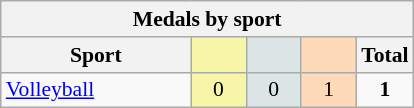<table class="wikitable" style="font-size:90%; text-align:center;">
<tr>
<th colspan="5">Medals by sport</th>
</tr>
<tr>
<th width="120">Sport</th>
<th scope="col" width="30" style="background:#F7F6A8;"></th>
<th scope="col" width="30" style="background:#DCE5E5;"></th>
<th scope="col" width="30" style="background:#FFDAB9;"></th>
<th width="30">Total</th>
</tr>
<tr>
<td align="left"><a href='#'>Volleyball</a></td>
<td style="background:#F7F6A8;">0</td>
<td style="background:#DCE5E5;">0</td>
<td style="background:#FFDAB9;">1</td>
<td><strong>1</strong></td>
</tr>
</table>
